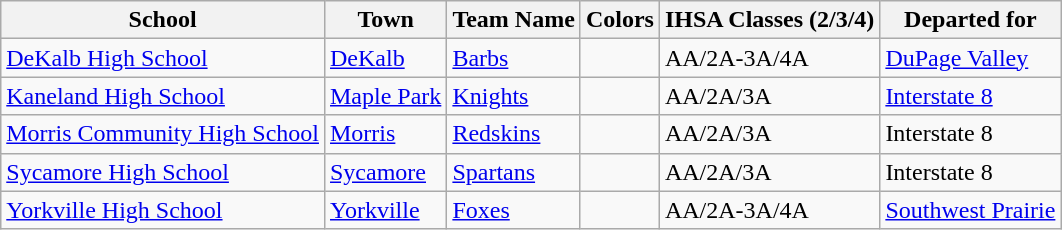<table class="wikitable">
<tr>
<th>School</th>
<th>Town</th>
<th>Team Name</th>
<th>Colors</th>
<th>IHSA Classes (2/3/4)</th>
<th>Departed for</th>
</tr>
<tr>
<td><a href='#'>DeKalb High School</a></td>
<td><a href='#'>DeKalb</a></td>
<td><a href='#'>Barbs</a></td>
<td> </td>
<td>AA/2A-3A/4A</td>
<td><a href='#'>DuPage Valley</a></td>
</tr>
<tr>
<td><a href='#'>Kaneland High School</a></td>
<td><a href='#'>Maple Park</a></td>
<td><a href='#'>Knights</a></td>
<td> </td>
<td>AA/2A/3A</td>
<td><a href='#'>Interstate 8</a></td>
</tr>
<tr>
<td><a href='#'>Morris Community High School</a></td>
<td><a href='#'>Morris</a></td>
<td><a href='#'>Redskins</a></td>
<td> </td>
<td>AA/2A/3A</td>
<td>Interstate 8</td>
</tr>
<tr>
<td><a href='#'>Sycamore High School</a></td>
<td><a href='#'>Sycamore</a></td>
<td><a href='#'>Spartans</a></td>
<td> </td>
<td>AA/2A/3A</td>
<td>Interstate 8</td>
</tr>
<tr>
<td><a href='#'>Yorkville High School</a></td>
<td><a href='#'>Yorkville</a></td>
<td><a href='#'>Foxes</a></td>
<td> </td>
<td>AA/2A-3A/4A</td>
<td><a href='#'>Southwest Prairie</a></td>
</tr>
</table>
